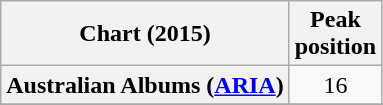<table class="wikitable sortable plainrowheaders" style="text-align:center;">
<tr>
<th>Chart (2015)</th>
<th>Peak<br>position</th>
</tr>
<tr>
<th scope="row">Australian Albums (<a href='#'>ARIA</a>)</th>
<td>16</td>
</tr>
<tr>
</tr>
<tr>
</tr>
<tr>
</tr>
<tr>
</tr>
</table>
